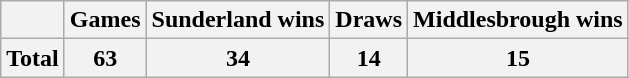<table class="wikitable" style="text-align: center;">
<tr>
<th></th>
<th>Games</th>
<th>Sunderland wins</th>
<th>Draws</th>
<th>Middlesbrough wins</th>
</tr>
<tr>
<th>Total</th>
<th>63</th>
<th>34</th>
<th>14</th>
<th>15</th>
</tr>
</table>
